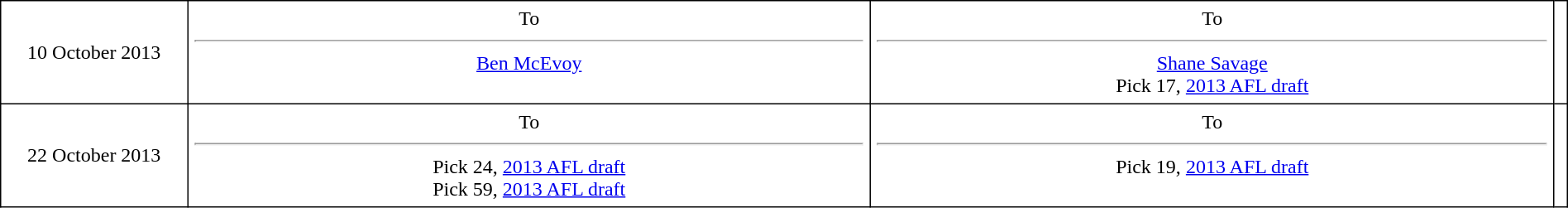<table border=1 style="border-collapse:collapse; text-align: center; width: 100%" bordercolor="#000000"  cellpadding="5">
<tr>
<td style="width:12%">10 October 2013</td>
<td style="width:44%; vertical-align:top;">To <strong></strong><hr><a href='#'>Ben McEvoy</a></td>
<td style="width:44%; vertical-align:top;">To <strong></strong><hr><a href='#'>Shane Savage</a><br>Pick 17, <a href='#'>2013 AFL draft</a></td>
<td></td>
</tr>
<tr>
<td style="width:12%">22 October 2013</td>
<td style="width:44%; vertical-align:top;">To <strong></strong><hr>Pick 24, <a href='#'>2013 AFL draft</a><br>Pick 59, <a href='#'>2013 AFL draft</a></td>
<td style="width:44%; vertical-align:top;">To <strong></strong><hr>Pick 19, <a href='#'>2013 AFL draft</a></td>
<td></td>
</tr>
</table>
